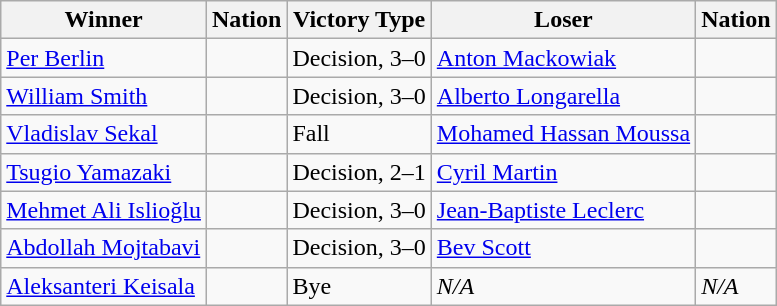<table class="wikitable sortable" style="text-align:left;">
<tr>
<th>Winner</th>
<th>Nation</th>
<th>Victory Type</th>
<th>Loser</th>
<th>Nation</th>
</tr>
<tr>
<td><a href='#'>Per Berlin</a></td>
<td></td>
<td>Decision, 3–0</td>
<td><a href='#'>Anton Mackowiak</a></td>
<td></td>
</tr>
<tr>
<td><a href='#'>William Smith</a></td>
<td></td>
<td>Decision, 3–0</td>
<td><a href='#'>Alberto Longarella</a></td>
<td></td>
</tr>
<tr>
<td><a href='#'>Vladislav Sekal</a></td>
<td></td>
<td>Fall</td>
<td><a href='#'>Mohamed Hassan Moussa</a></td>
<td></td>
</tr>
<tr>
<td><a href='#'>Tsugio Yamazaki</a></td>
<td></td>
<td>Decision, 2–1</td>
<td><a href='#'>Cyril Martin</a></td>
<td></td>
</tr>
<tr>
<td><a href='#'>Mehmet Ali Islioğlu</a></td>
<td></td>
<td>Decision, 3–0</td>
<td><a href='#'>Jean-Baptiste Leclerc</a></td>
<td></td>
</tr>
<tr>
<td><a href='#'>Abdollah Mojtabavi</a></td>
<td></td>
<td>Decision, 3–0</td>
<td><a href='#'>Bev Scott</a></td>
<td></td>
</tr>
<tr>
<td><a href='#'>Aleksanteri Keisala</a></td>
<td></td>
<td>Bye</td>
<td><em>N/A</em></td>
<td><em>N/A</em></td>
</tr>
</table>
